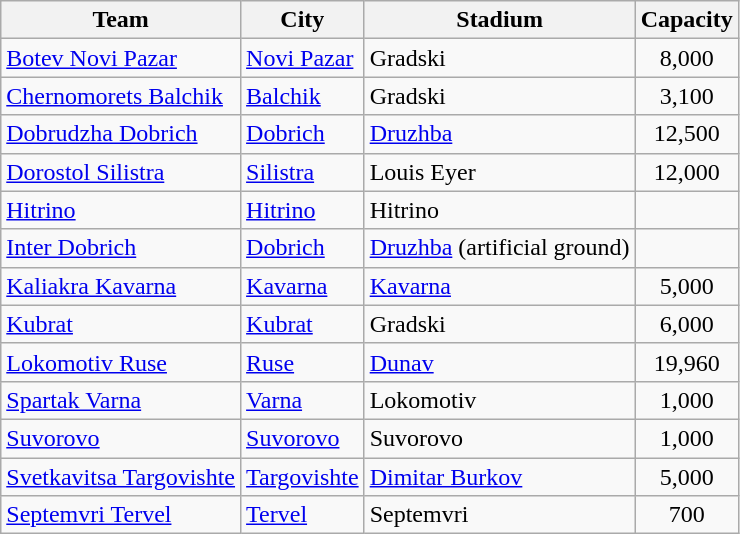<table class="wikitable sortable">
<tr>
<th>Team</th>
<th>City</th>
<th>Stadium</th>
<th>Capacity</th>
</tr>
<tr>
<td><a href='#'>Botev Novi Pazar</a></td>
<td><a href='#'>Novi Pazar</a></td>
<td>Gradski</td>
<td align=center>8,000</td>
</tr>
<tr>
<td><a href='#'>Chernomorets Balchik</a></td>
<td><a href='#'>Balchik</a></td>
<td>Gradski</td>
<td align=center>3,100</td>
</tr>
<tr>
<td><a href='#'>Dobrudzha Dobrich</a></td>
<td><a href='#'>Dobrich</a></td>
<td><a href='#'>Druzhba</a></td>
<td align=center>12,500</td>
</tr>
<tr>
<td><a href='#'>Dorostol Silistra</a></td>
<td><a href='#'>Silistra</a></td>
<td>Louis Eyer</td>
<td align="center">12,000</td>
</tr>
<tr>
<td><a href='#'>Hitrino</a></td>
<td><a href='#'>Hitrino</a></td>
<td>Hitrino</td>
<td align=center></td>
</tr>
<tr>
<td><a href='#'>Inter Dobrich</a></td>
<td><a href='#'>Dobrich</a></td>
<td><a href='#'>Druzhba</a> (artificial ground)</td>
<td align=center></td>
</tr>
<tr>
<td><a href='#'>Kaliakra Kavarna</a></td>
<td><a href='#'>Kavarna</a></td>
<td><a href='#'>Kavarna</a></td>
<td align=center>5,000</td>
</tr>
<tr>
<td><a href='#'>Kubrat</a></td>
<td><a href='#'>Kubrat</a></td>
<td>Gradski</td>
<td align="center">6,000</td>
</tr>
<tr>
<td><a href='#'>Lokomotiv Ruse</a></td>
<td><a href='#'>Ruse</a></td>
<td><a href='#'>Dunav</a></td>
<td align=center>19,960</td>
</tr>
<tr>
<td><a href='#'>Spartak Varna</a></td>
<td><a href='#'>Varna</a></td>
<td>Lokomotiv</td>
<td align=center>1,000</td>
</tr>
<tr>
<td><a href='#'>Suvorovo</a></td>
<td><a href='#'>Suvorovo</a></td>
<td>Suvorovo</td>
<td align=center>1,000</td>
</tr>
<tr>
<td><a href='#'>Svetkavitsa Targovishte</a></td>
<td><a href='#'>Targovishte</a></td>
<td><a href='#'>Dimitar Burkov</a></td>
<td align=center>5,000</td>
</tr>
<tr>
<td><a href='#'>Septemvri Tervel</a></td>
<td><a href='#'>Tervel</a></td>
<td>Septemvri</td>
<td align="center">700</td>
</tr>
</table>
